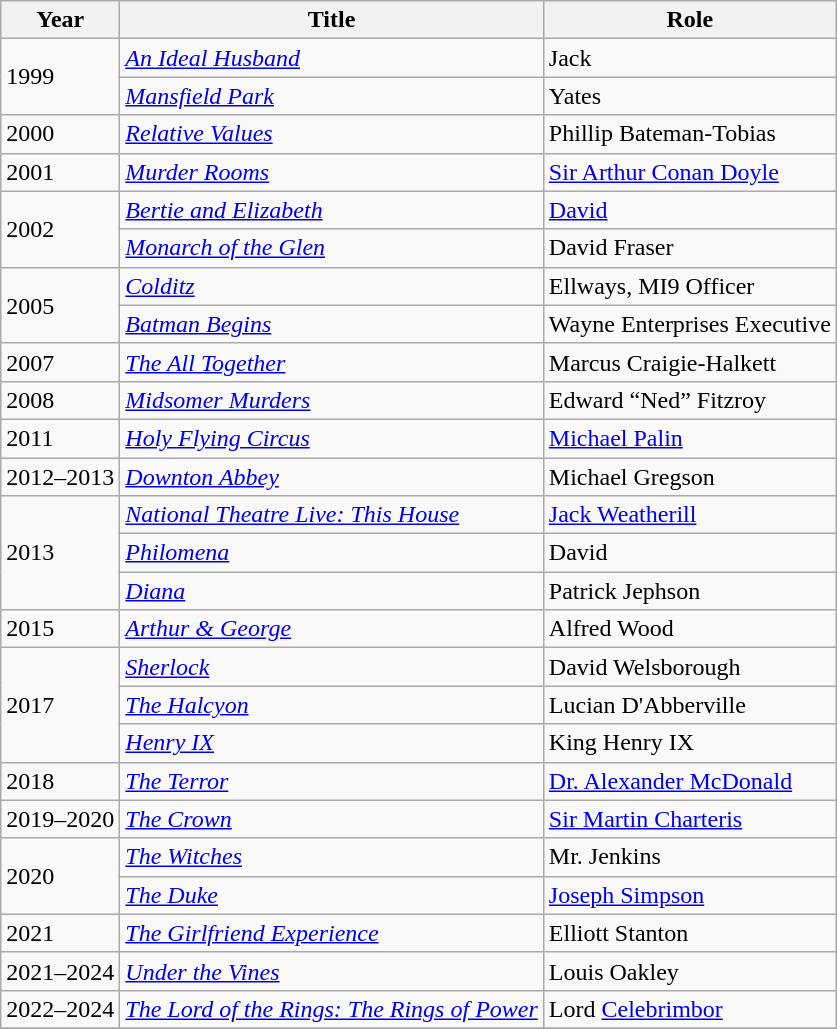<table class="wikitable">
<tr>
<th>Year</th>
<th>Title</th>
<th>Role</th>
</tr>
<tr>
<td rowspan="2">1999</td>
<td><em><a href='#'>An Ideal Husband</a></em></td>
<td>Jack</td>
</tr>
<tr>
<td><em><a href='#'>Mansfield Park</a></em></td>
<td>Yates</td>
</tr>
<tr>
<td>2000</td>
<td><em><a href='#'>Relative Values</a></em></td>
<td>Phillip Bateman-Tobias</td>
</tr>
<tr>
<td>2001</td>
<td><em><a href='#'>Murder Rooms</a></em></td>
<td><a href='#'>Sir Arthur Conan Doyle</a></td>
</tr>
<tr>
<td rowspan="2">2002</td>
<td><em><a href='#'>Bertie and Elizabeth</a></em></td>
<td><a href='#'>David</a></td>
</tr>
<tr>
<td><em><a href='#'>Monarch of the Glen</a></em></td>
<td>David Fraser</td>
</tr>
<tr>
<td rowspan="2">2005</td>
<td><em><a href='#'>Colditz</a></em></td>
<td>Ellways, MI9 Officer</td>
</tr>
<tr>
<td><em><a href='#'>Batman Begins</a></em></td>
<td>Wayne Enterprises Executive</td>
</tr>
<tr>
<td>2007</td>
<td><em><a href='#'>The All Together</a></em></td>
<td>Marcus Craigie-Halkett</td>
</tr>
<tr>
<td>2008</td>
<td><em><a href='#'>Midsomer Murders</a></em></td>
<td>Edward “Ned” Fitzroy</td>
</tr>
<tr>
<td>2011</td>
<td><em><a href='#'>Holy Flying Circus</a></em></td>
<td><a href='#'>Michael Palin</a></td>
</tr>
<tr>
<td>2012–2013</td>
<td><em><a href='#'>Downton Abbey</a></em></td>
<td>Michael Gregson</td>
</tr>
<tr>
<td rowspan="3">2013</td>
<td><em><a href='#'>National Theatre Live: This House</a></em></td>
<td><a href='#'>Jack Weatherill</a></td>
</tr>
<tr>
<td><em><a href='#'>Philomena</a></em></td>
<td>David</td>
</tr>
<tr>
<td><em><a href='#'>Diana</a></em></td>
<td>Patrick Jephson</td>
</tr>
<tr>
<td>2015</td>
<td><a href='#'><em>Arthur & George</em></a></td>
<td>Alfred Wood</td>
</tr>
<tr>
<td rowspan="3">2017</td>
<td><em><a href='#'>Sherlock</a></em></td>
<td>David Welsborough</td>
</tr>
<tr>
<td><em><a href='#'>The Halcyon</a></em></td>
<td>Lucian D'Abberville</td>
</tr>
<tr>
<td><em><a href='#'>Henry IX</a></em></td>
<td>King Henry IX</td>
</tr>
<tr>
<td>2018</td>
<td><em><a href='#'>The Terror</a></em></td>
<td><a href='#'>Dr. Alexander McDonald</a></td>
</tr>
<tr>
<td>2019–2020</td>
<td><em><a href='#'>The Crown</a></em></td>
<td><a href='#'>Sir Martin Charteris</a></td>
</tr>
<tr>
<td rowspan="2">2020</td>
<td><em><a href='#'>The Witches</a></em></td>
<td>Mr. Jenkins</td>
</tr>
<tr>
<td><em><a href='#'>The Duke</a></em></td>
<td><a href='#'>Joseph Simpson</a></td>
</tr>
<tr>
<td>2021</td>
<td><em><a href='#'>The Girlfriend Experience</a></em></td>
<td>Elliott Stanton</td>
</tr>
<tr>
<td>2021–2024</td>
<td><em><a href='#'>Under the Vines</a></em></td>
<td>Louis Oakley</td>
</tr>
<tr>
<td>2022–2024</td>
<td><em><a href='#'>The Lord of the Rings: The Rings of Power</a></em></td>
<td>Lord <a href='#'>Celebrimbor</a></td>
</tr>
<tr>
</tr>
</table>
